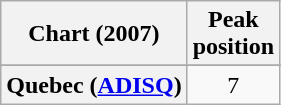<table class="wikitable sortable plainrowheaders" style="text-align:center">
<tr>
<th scope="col">Chart (2007)</th>
<th scope="col">Peak<br>position</th>
</tr>
<tr>
</tr>
<tr>
</tr>
<tr>
<th scope="row">Quebec (<a href='#'>ADISQ</a>)</th>
<td>7</td>
</tr>
</table>
